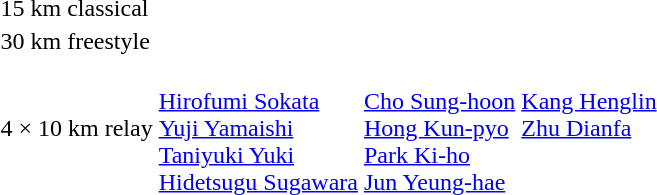<table>
<tr>
<td>15 km classical</td>
<td></td>
<td></td>
<td></td>
</tr>
<tr>
<td>30 km freestyle</td>
<td></td>
<td></td>
<td></td>
</tr>
<tr>
<td>4 × 10 km relay</td>
<td><br><a href='#'>Hirofumi Sokata</a><br><a href='#'>Yuji Yamaishi</a><br><a href='#'>Taniyuki Yuki</a><br><a href='#'>Hidetsugu Sugawara</a></td>
<td><br><a href='#'>Cho Sung-hoon</a><br><a href='#'>Hong Kun-pyo</a><br><a href='#'>Park Ki-ho</a><br><a href='#'>Jun Yeung-hae</a></td>
<td valign=top><br><a href='#'>Kang Henglin</a><br><a href='#'>Zhu Dianfa</a></td>
</tr>
</table>
